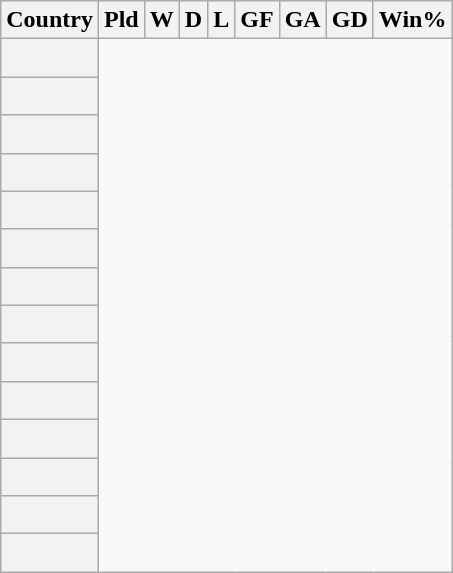<table class="wikitable sortable plainrowheaders" style="text-align:center">
<tr>
<th scope="col">Country</th>
<th scope="col">Pld</th>
<th scope="col">W</th>
<th scope="col">D</th>
<th scope="col">L</th>
<th scope="col">GF</th>
<th scope="col">GA</th>
<th scope="col">GD</th>
<th scope="col">Win%</th>
</tr>
<tr>
<th scope="row" align=left><br></th>
</tr>
<tr>
<th scope="row" align=left><br></th>
</tr>
<tr>
<th scope="row" align=left><br></th>
</tr>
<tr>
<th scope="row" align=left><br></th>
</tr>
<tr>
<th scope="row" align=left><br></th>
</tr>
<tr>
<th scope="row" align=left><br></th>
</tr>
<tr>
<th scope="row" align=left><br></th>
</tr>
<tr>
<th scope="row" align=left><br></th>
</tr>
<tr>
<th scope="row" align=left><br></th>
</tr>
<tr>
<th scope="row" align=left><br></th>
</tr>
<tr>
<th scope="row" align=left><br></th>
</tr>
<tr>
<th scope="row" align=left><br></th>
</tr>
<tr>
<th scope="row" align=left><br></th>
</tr>
<tr>
<th scope="row" align=left><br></th>
</tr>
</table>
